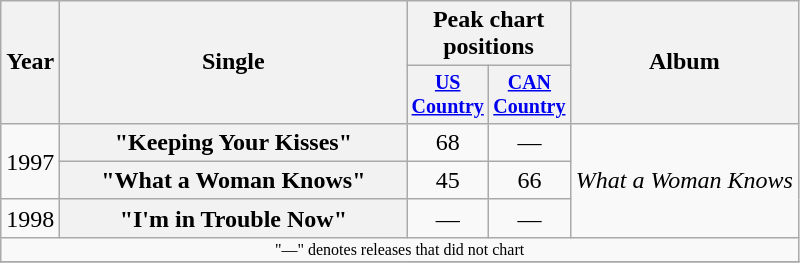<table class="wikitable plainrowheaders" style="text-align:center;">
<tr>
<th rowspan="2">Year</th>
<th rowspan="2" style="width:14em;">Single</th>
<th colspan="2">Peak chart<br>positions</th>
<th rowspan="2">Album</th>
</tr>
<tr style="font-size:smaller;">
<th width="45"><a href='#'>US Country</a></th>
<th width="45"><a href='#'>CAN Country</a></th>
</tr>
<tr>
<td rowspan="2">1997</td>
<th scope="row">"Keeping Your Kisses"</th>
<td>68</td>
<td>—</td>
<td rowspan="3"><em>What a Woman Knows</em></td>
</tr>
<tr>
<th scope="row">"What a Woman Knows"</th>
<td>45</td>
<td>66</td>
</tr>
<tr>
<td>1998</td>
<th scope="row">"I'm in Trouble Now"</th>
<td>—</td>
<td>—</td>
</tr>
<tr>
<td colspan="5" style="font-size:8pt">"—" denotes releases that did not chart</td>
</tr>
<tr>
</tr>
</table>
